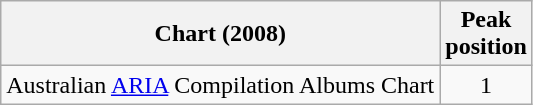<table class="wikitable">
<tr>
<th align="left">Chart (2008)</th>
<th align="left">Peak<br>position</th>
</tr>
<tr>
<td align="left">Australian <a href='#'>ARIA</a> Compilation Albums Chart</td>
<td style="text-align:center;">1</td>
</tr>
</table>
